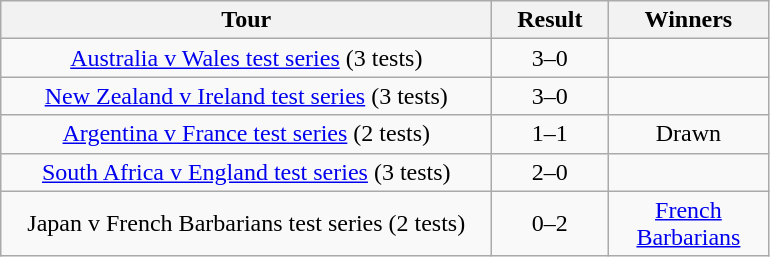<table class="wikitable" style="text-align:center">
<tr>
<th width="320">Tour</th>
<th width="70">Result</th>
<th width="100">Winners</th>
</tr>
<tr>
<td><a href='#'>Australia v Wales test series</a> (3 tests)</td>
<td>3–0</td>
<td></td>
</tr>
<tr>
<td><a href='#'>New Zealand v Ireland test series</a> (3 tests)</td>
<td>3–0</td>
<td></td>
</tr>
<tr>
<td><a href='#'>Argentina v France test series</a> (2 tests)</td>
<td>1–1</td>
<td>Drawn</td>
</tr>
<tr>
<td><a href='#'>South Africa v England test series</a> (3 tests)</td>
<td>2–0</td>
<td></td>
</tr>
<tr>
<td>Japan v French Barbarians test series (2 tests)</td>
<td>0–2</td>
<td><a href='#'>French Barbarians</a></td>
</tr>
</table>
